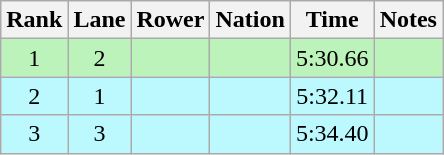<table class="wikitable sortable" style="text-align:center">
<tr>
<th>Rank</th>
<th>Lane</th>
<th>Rower</th>
<th>Nation</th>
<th>Time</th>
<th>Notes</th>
</tr>
<tr bgcolor=bbf3bb>
<td>1</td>
<td>2</td>
<td></td>
<td align=left></td>
<td>5:30.66</td>
<td></td>
</tr>
<tr bgcolor=bbf9ff>
<td>2</td>
<td>1</td>
<td></td>
<td align=left></td>
<td>5:32.11</td>
<td></td>
</tr>
<tr bgcolor=bbf9ff>
<td>3</td>
<td>3</td>
<td></td>
<td align=left></td>
<td>5:34.40</td>
<td></td>
</tr>
</table>
